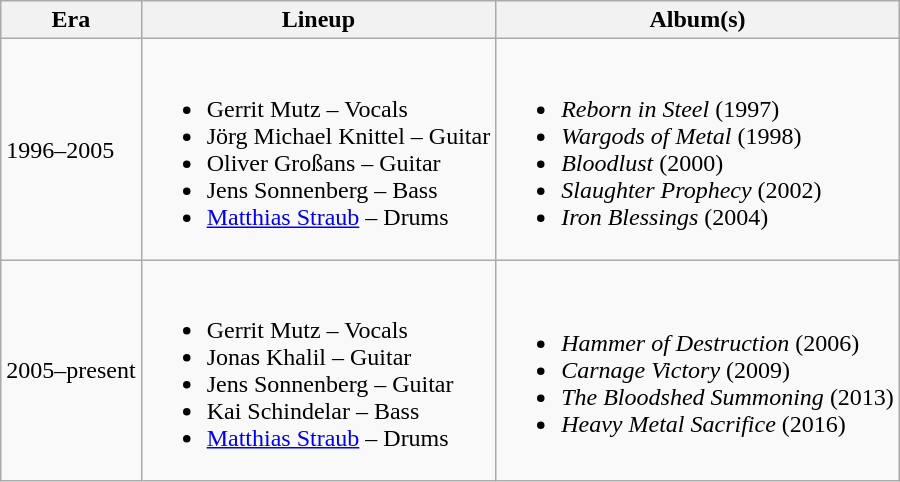<table class="wikitable">
<tr>
<th>Era</th>
<th>Lineup</th>
<th>Album(s)</th>
</tr>
<tr>
<td>1996–2005</td>
<td><br><ul><li>Gerrit Mutz – Vocals</li><li>Jörg Michael Knittel – Guitar</li><li>Oliver Großans – Guitar</li><li>Jens Sonnenberg – Bass</li><li><a href='#'>Matthias Straub</a> – Drums</li></ul></td>
<td><br><ul><li><em>Reborn in Steel</em> (1997)</li><li><em>Wargods of Metal</em> (1998)</li><li><em>Bloodlust</em> (2000)</li><li><em>Slaughter Prophecy</em> (2002)</li><li><em>Iron Blessings</em> (2004)</li></ul></td>
</tr>
<tr>
<td>2005–present</td>
<td><br><ul><li>Gerrit Mutz – Vocals</li><li>Jonas Khalil – Guitar</li><li>Jens Sonnenberg – Guitar</li><li>Kai Schindelar – Bass</li><li><a href='#'>Matthias Straub</a> – Drums</li></ul></td>
<td><br><ul><li><em>Hammer of Destruction</em> (2006)</li><li><em>Carnage Victory</em> (2009)</li><li><em>The Bloodshed Summoning</em> (2013)</li><li><em>Heavy Metal Sacrifice</em> (2016)</li></ul></td>
</tr>
</table>
